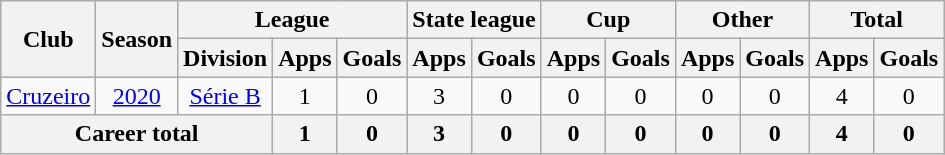<table class="wikitable" style="text-align: center">
<tr>
<th rowspan="2">Club</th>
<th rowspan="2">Season</th>
<th colspan="3">League</th>
<th colspan="2">State league</th>
<th colspan="2">Cup</th>
<th colspan="2">Other</th>
<th colspan="2">Total</th>
</tr>
<tr>
<th>Division</th>
<th>Apps</th>
<th>Goals</th>
<th>Apps</th>
<th>Goals</th>
<th>Apps</th>
<th>Goals</th>
<th>Apps</th>
<th>Goals</th>
<th>Apps</th>
<th>Goals</th>
</tr>
<tr>
<td><a href='#'>Cruzeiro</a></td>
<td><a href='#'>2020</a></td>
<td><a href='#'>Série B</a></td>
<td>1</td>
<td>0</td>
<td>3</td>
<td>0</td>
<td>0</td>
<td>0</td>
<td>0</td>
<td>0</td>
<td>4</td>
<td>0</td>
</tr>
<tr>
<th colspan="3"><strong>Career total</strong></th>
<th>1</th>
<th>0</th>
<th>3</th>
<th>0</th>
<th>0</th>
<th>0</th>
<th>0</th>
<th>0</th>
<th>4</th>
<th>0</th>
</tr>
</table>
